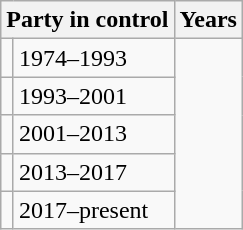<table class="wikitable">
<tr>
<th colspan="2">Party in control</th>
<th>Years</th>
</tr>
<tr>
<td></td>
<td>1974–1993</td>
</tr>
<tr>
<td></td>
<td>1993–2001</td>
</tr>
<tr>
<td></td>
<td>2001–2013</td>
</tr>
<tr>
<td></td>
<td>2013–2017</td>
</tr>
<tr>
<td></td>
<td>2017–present</td>
</tr>
</table>
